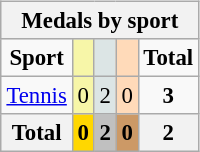<table class="wikitable" style="font-size:95%; float: right;">
<tr style="background:#efefef;">
<th colspan=5>Medals by sport</th>
</tr>
<tr align=center>
<td><strong>Sport</strong></td>
<td bgcolor=#f7f6a8></td>
<td bgcolor=#dce5e5></td>
<td bgcolor=#ffdab9></td>
<td><strong>Total</strong></td>
</tr>
<tr align=center>
<td><a href='#'>Tennis</a></td>
<td style="background:#F7F6A8;">0</td>
<td style="background:#DCE5E5;">2</td>
<td style="background:#FFDAB9;">0</td>
<td><strong>3</strong></td>
</tr>
<tr align=center>
<th>Total</th>
<th style="background:gold;">0</th>
<th style="background:silver;">2</th>
<th style="background:#c96;">0</th>
<th>2</th>
</tr>
</table>
